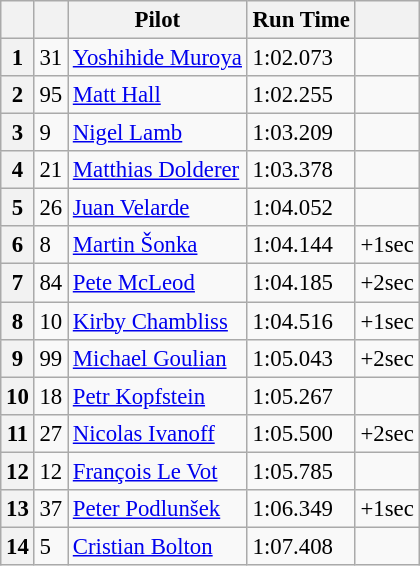<table class="wikitable" style="font-size: 95%;">
<tr>
<th></th>
<th></th>
<th>Pilot</th>
<th>Run Time</th>
<th></th>
</tr>
<tr>
<th>1</th>
<td>31</td>
<td> <a href='#'>Yoshihide Muroya</a></td>
<td>1:02.073</td>
<td></td>
</tr>
<tr>
<th>2</th>
<td>95</td>
<td> <a href='#'>Matt Hall</a></td>
<td>1:02.255</td>
<td></td>
</tr>
<tr>
<th>3</th>
<td>9</td>
<td> <a href='#'>Nigel Lamb</a></td>
<td>1:03.209</td>
<td></td>
</tr>
<tr>
<th>4</th>
<td>21</td>
<td> <a href='#'>Matthias Dolderer</a></td>
<td>1:03.378</td>
<td></td>
</tr>
<tr>
<th>5</th>
<td>26</td>
<td> <a href='#'>Juan Velarde</a></td>
<td>1:04.052</td>
<td></td>
</tr>
<tr>
<th>6</th>
<td>8</td>
<td> <a href='#'>Martin Šonka</a></td>
<td>1:04.144</td>
<td>+1sec</td>
</tr>
<tr>
<th>7</th>
<td>84</td>
<td> <a href='#'>Pete McLeod</a></td>
<td>1:04.185</td>
<td>+2sec</td>
</tr>
<tr>
<th>8</th>
<td>10</td>
<td> <a href='#'>Kirby Chambliss</a></td>
<td>1:04.516</td>
<td>+1sec</td>
</tr>
<tr>
<th>9</th>
<td>99</td>
<td> <a href='#'>Michael Goulian</a></td>
<td>1:05.043</td>
<td>+2sec</td>
</tr>
<tr>
<th>10</th>
<td>18</td>
<td> <a href='#'>Petr Kopfstein</a></td>
<td>1:05.267</td>
<td></td>
</tr>
<tr>
<th>11</th>
<td>27</td>
<td> <a href='#'>Nicolas Ivanoff</a></td>
<td>1:05.500</td>
<td>+2sec</td>
</tr>
<tr>
<th>12</th>
<td>12</td>
<td> <a href='#'>François Le Vot</a></td>
<td>1:05.785</td>
<td></td>
</tr>
<tr>
<th>13</th>
<td>37</td>
<td> <a href='#'>Peter Podlunšek</a></td>
<td>1:06.349</td>
<td>+1sec</td>
</tr>
<tr>
<th>14</th>
<td>5</td>
<td> <a href='#'>Cristian Bolton</a></td>
<td>1:07.408</td>
<td></td>
</tr>
</table>
